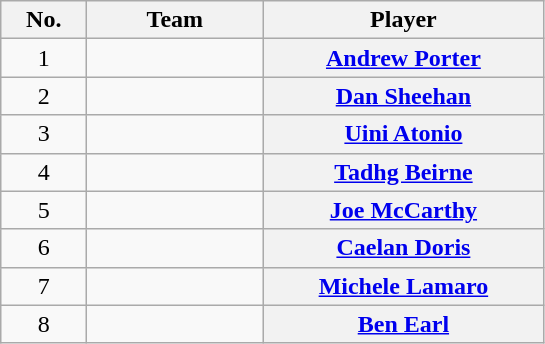<table class="wikitable" style="text-align:center">
<tr>
<th width=50>No.</th>
<th width=110>Team</th>
<th width=180>Player</th>
</tr>
<tr>
<td>1</td>
<td align=left></td>
<th><a href='#'> Andrew Porter</a></th>
</tr>
<tr>
<td>2</td>
<td align=left></td>
<th><a href='#'> Dan Sheehan</a></th>
</tr>
<tr>
<td>3</td>
<td align=left></td>
<th><a href='#'>Uini Atonio</a></th>
</tr>
<tr>
<td>4</td>
<td align=left></td>
<th><a href='#'>Tadhg Beirne</a></th>
</tr>
<tr>
<td>5</td>
<td align=left></td>
<th><a href='#'>Joe McCarthy</a></th>
</tr>
<tr>
<td>6</td>
<td align=left></td>
<th><a href='#'>Caelan Doris</a></th>
</tr>
<tr>
<td>7</td>
<td align=left></td>
<th><a href='#'>Michele Lamaro</a></th>
</tr>
<tr>
<td>8</td>
<td align=left></td>
<th><a href='#'>Ben Earl</a></th>
</tr>
</table>
